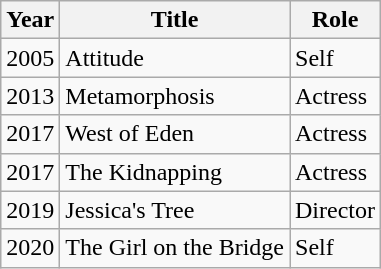<table class="wikitable">
<tr>
<th>Year</th>
<th>Title</th>
<th>Role</th>
</tr>
<tr>
<td>2005</td>
<td>Attitude</td>
<td>Self</td>
</tr>
<tr>
<td>2013</td>
<td>Metamorphosis</td>
<td>Actress</td>
</tr>
<tr>
<td>2017</td>
<td>West of Eden</td>
<td>Actress</td>
</tr>
<tr>
<td>2017</td>
<td>The Kidnapping</td>
<td>Actress</td>
</tr>
<tr>
<td>2019</td>
<td>Jessica's Tree</td>
<td>Director</td>
</tr>
<tr>
<td>2020</td>
<td>The Girl on the Bridge</td>
<td>Self</td>
</tr>
</table>
